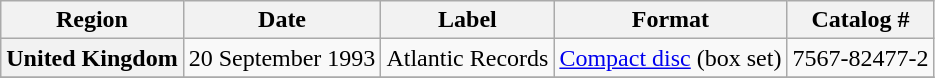<table class="wikitable plainrowheaders">
<tr>
<th>Region</th>
<th>Date</th>
<th>Label</th>
<th>Format</th>
<th>Catalog #</th>
</tr>
<tr>
<th scope="row">United Kingdom</th>
<td rowspan="1" style="text-align:center;">20 September 1993</td>
<td rowspan="1" style="text-align:center;">Atlantic Records</td>
<td><a href='#'>Compact disc</a> (box set)</td>
<td style="text-align:center;">7567-82477-2</td>
</tr>
<tr>
</tr>
</table>
